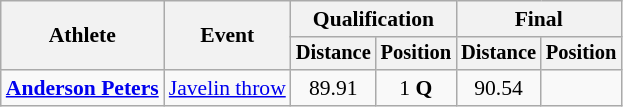<table class=wikitable style=font-size:90%>
<tr>
<th rowspan=2>Athlete</th>
<th rowspan=2>Event</th>
<th colspan=2>Qualification</th>
<th colspan=2>Final</th>
</tr>
<tr style=font-size:95%>
<th>Distance</th>
<th>Position</th>
<th>Distance</th>
<th>Position</th>
</tr>
<tr align=center>
<td align=left><strong><a href='#'>Anderson Peters</a></strong></td>
<td align=left><a href='#'>Javelin throw</a></td>
<td>89.91</td>
<td>1 <strong>Q</strong></td>
<td>90.54</td>
<td></td>
</tr>
</table>
